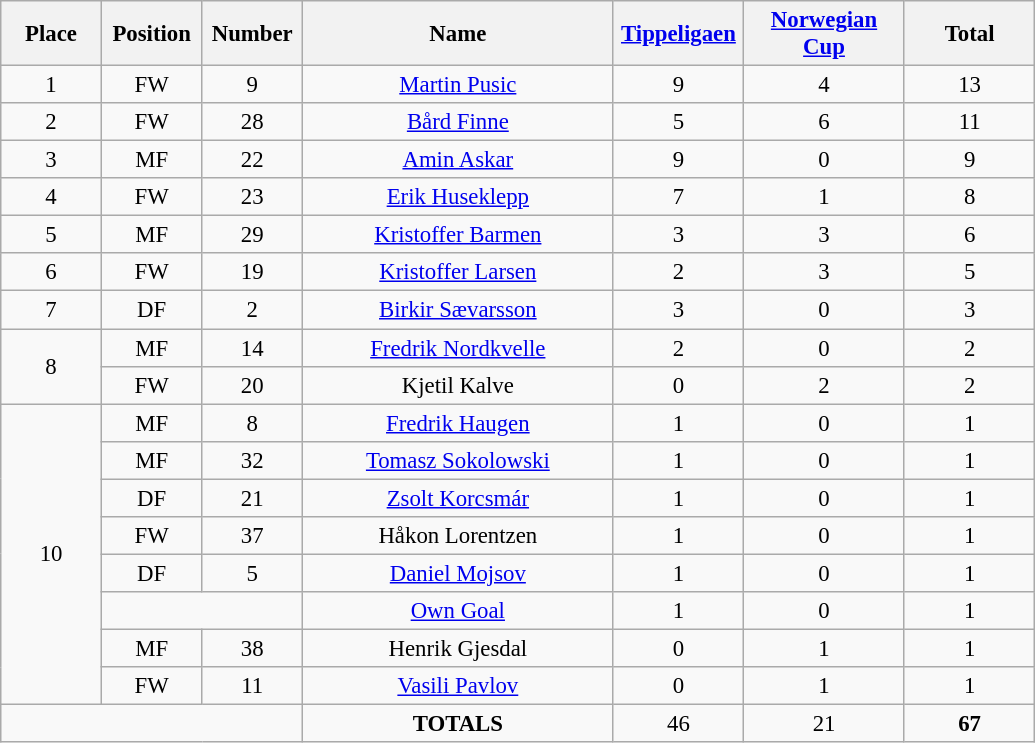<table class="wikitable" style="font-size: 95%; text-align: center;">
<tr>
<th width=60>Place</th>
<th width=60>Position</th>
<th width=60>Number</th>
<th width=200>Name</th>
<th width=80><a href='#'>Tippeligaen</a></th>
<th width=100><a href='#'>Norwegian Cup</a></th>
<th width=80><strong>Total</strong></th>
</tr>
<tr>
<td>1</td>
<td>FW</td>
<td>9</td>
<td><a href='#'>Martin Pusic</a></td>
<td>9</td>
<td>4</td>
<td>13</td>
</tr>
<tr>
<td>2</td>
<td>FW</td>
<td>28</td>
<td><a href='#'>Bård Finne</a></td>
<td>5</td>
<td>6</td>
<td>11</td>
</tr>
<tr>
<td>3</td>
<td>MF</td>
<td>22</td>
<td><a href='#'>Amin Askar</a></td>
<td>9</td>
<td>0</td>
<td>9</td>
</tr>
<tr>
<td>4</td>
<td>FW</td>
<td>23</td>
<td><a href='#'>Erik Huseklepp</a></td>
<td>7</td>
<td>1</td>
<td>8</td>
</tr>
<tr>
<td>5</td>
<td>MF</td>
<td>29</td>
<td><a href='#'>Kristoffer Barmen</a></td>
<td>3</td>
<td>3</td>
<td>6</td>
</tr>
<tr>
<td>6</td>
<td>FW</td>
<td>19</td>
<td><a href='#'>Kristoffer Larsen</a></td>
<td>2</td>
<td>3</td>
<td>5</td>
</tr>
<tr>
<td>7</td>
<td>DF</td>
<td>2</td>
<td><a href='#'>Birkir Sævarsson</a></td>
<td>3</td>
<td>0</td>
<td>3</td>
</tr>
<tr>
<td rowspan=2>8</td>
<td>MF</td>
<td>14</td>
<td><a href='#'>Fredrik Nordkvelle</a></td>
<td>2</td>
<td>0</td>
<td>2</td>
</tr>
<tr>
<td>FW</td>
<td>20</td>
<td>Kjetil Kalve</td>
<td>0</td>
<td>2</td>
<td>2</td>
</tr>
<tr>
<td rowspan=8>10</td>
<td>MF</td>
<td>8</td>
<td><a href='#'>Fredrik Haugen</a></td>
<td>1</td>
<td>0</td>
<td>1</td>
</tr>
<tr>
<td>MF</td>
<td>32</td>
<td><a href='#'>Tomasz Sokolowski</a></td>
<td>1</td>
<td>0</td>
<td>1</td>
</tr>
<tr>
<td>DF</td>
<td>21</td>
<td><a href='#'>Zsolt Korcsmár</a></td>
<td>1</td>
<td>0</td>
<td>1</td>
</tr>
<tr>
<td>FW</td>
<td>37</td>
<td>Håkon Lorentzen</td>
<td>1</td>
<td>0</td>
<td>1</td>
</tr>
<tr>
<td>DF</td>
<td>5</td>
<td><a href='#'>Daniel Mojsov</a></td>
<td>1</td>
<td>0</td>
<td>1</td>
</tr>
<tr>
<td colspan=2></td>
<td><a href='#'>Own Goal</a></td>
<td>1</td>
<td>0</td>
<td>1</td>
</tr>
<tr>
<td>MF</td>
<td>38</td>
<td>Henrik Gjesdal</td>
<td>0</td>
<td>1</td>
<td>1</td>
</tr>
<tr>
<td>FW</td>
<td>11</td>
<td><a href='#'>Vasili Pavlov</a></td>
<td>0</td>
<td>1</td>
<td>1</td>
</tr>
<tr>
<td colspan=3></td>
<td><strong>TOTALS</strong></td>
<td>46</td>
<td>21</td>
<td><strong>67</strong></td>
</tr>
</table>
